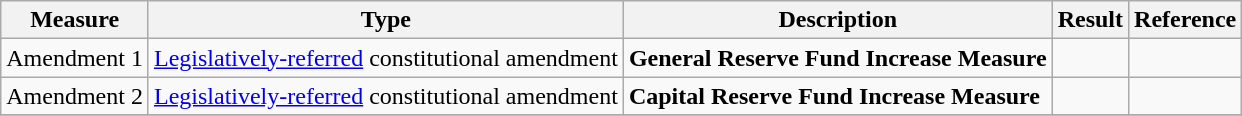<table class="wikitable">
<tr>
<th>Measure</th>
<th>Type</th>
<th>Description</th>
<th>Result</th>
<th>Reference</th>
</tr>
<tr>
<td>Amendment 1</td>
<td><a href='#'>Legislatively-referred</a> constitutional amendment</td>
<td><strong>General Reserve Fund Increase Measure</strong></td>
<td></td>
<td></td>
</tr>
<tr>
<td>Amendment 2</td>
<td><a href='#'>Legislatively-referred</a> constitutional amendment</td>
<td><strong>Capital Reserve Fund Increase Measure</strong></td>
<td></td>
<td></td>
</tr>
<tr>
</tr>
</table>
